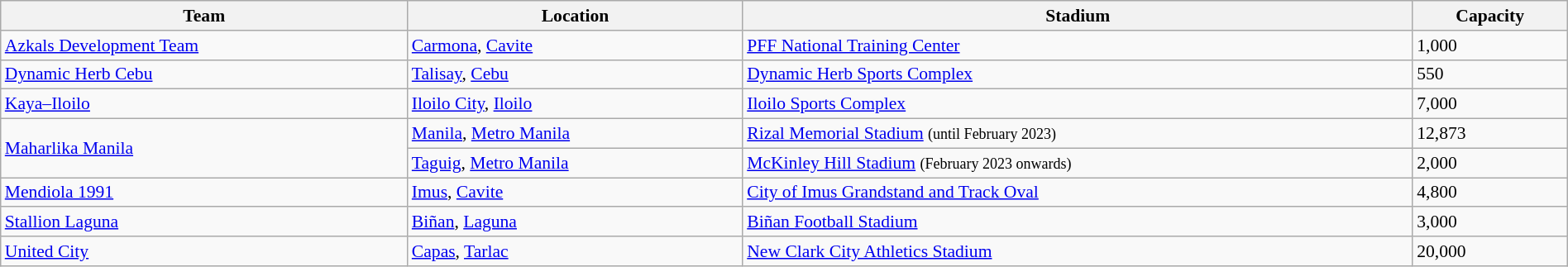<table class="wikitable sortable" style="text-align:left; font-size: 90%;" width=100%>
<tr>
<th>Team</th>
<th>Location</th>
<th>Stadium</th>
<th>Capacity</th>
</tr>
<tr>
<td><a href='#'>Azkals Development Team</a></td>
<td><a href='#'>Carmona</a>, <a href='#'>Cavite</a></td>
<td><a href='#'>PFF National Training Center</a></td>
<td>1,000</td>
</tr>
<tr>
<td><a href='#'>Dynamic Herb Cebu</a></td>
<td><a href='#'>Talisay</a>, <a href='#'>Cebu</a></td>
<td><a href='#'>Dynamic Herb Sports Complex</a></td>
<td>550</td>
</tr>
<tr>
<td><a href='#'>Kaya–Iloilo</a></td>
<td><a href='#'>Iloilo City</a>, <a href='#'>Iloilo</a></td>
<td><a href='#'>Iloilo Sports Complex</a></td>
<td>7,000</td>
</tr>
<tr>
<td rowspan=2><a href='#'>Maharlika Manila</a></td>
<td><a href='#'>Manila</a>, <a href='#'>Metro Manila</a></td>
<td><a href='#'>Rizal Memorial Stadium</a> <small>(until February 2023)</small></td>
<td>12,873</td>
</tr>
<tr>
<td><a href='#'>Taguig</a>, <a href='#'>Metro Manila</a></td>
<td><a href='#'>McKinley Hill Stadium</a> <small>(February 2023 onwards)</small></td>
<td>2,000</td>
</tr>
<tr>
<td><a href='#'>Mendiola 1991</a></td>
<td><a href='#'>Imus</a>, <a href='#'>Cavite</a></td>
<td><a href='#'>City of Imus Grandstand and Track Oval</a></td>
<td>4,800</td>
</tr>
<tr>
<td><a href='#'>Stallion Laguna</a></td>
<td><a href='#'>Biñan</a>, <a href='#'>Laguna</a></td>
<td><a href='#'>Biñan Football Stadium</a></td>
<td>3,000</td>
</tr>
<tr>
<td><a href='#'>United City</a></td>
<td><a href='#'>Capas</a>, <a href='#'>Tarlac</a></td>
<td><a href='#'>New Clark City Athletics Stadium</a></td>
<td>20,000</td>
</tr>
</table>
